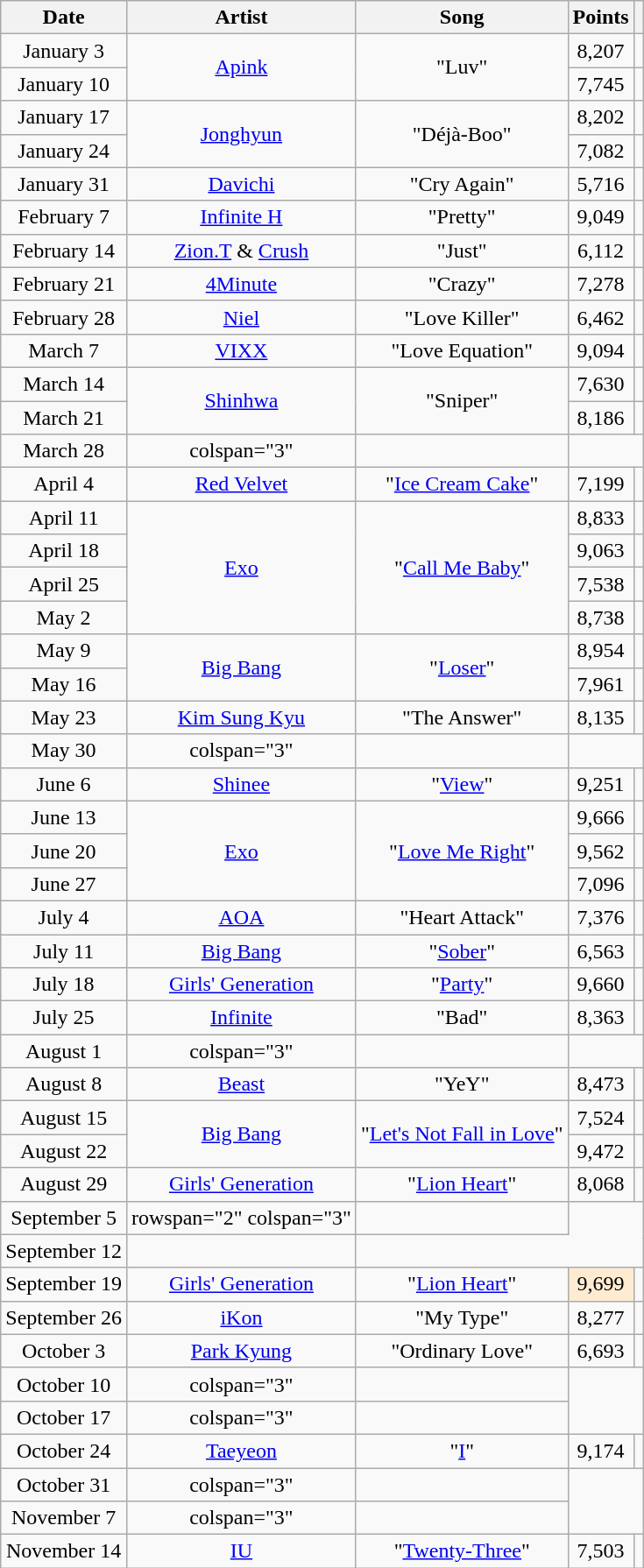<table class="sortable wikitable" style="text-align:center">
<tr>
<th>Date</th>
<th>Artist</th>
<th>Song</th>
<th>Points</th>
<th class="unsortable"></th>
</tr>
<tr>
<td>January 3</td>
<td rowspan="2"><a href='#'>Apink</a></td>
<td rowspan="2">"Luv"</td>
<td>8,207</td>
<td></td>
</tr>
<tr>
<td>January 10</td>
<td>7,745</td>
<td></td>
</tr>
<tr>
<td>January 17</td>
<td rowspan="2"><a href='#'>Jonghyun</a></td>
<td rowspan="2">"Déjà-Boo"</td>
<td>8,202</td>
<td></td>
</tr>
<tr>
<td>January 24</td>
<td>7,082</td>
<td></td>
</tr>
<tr>
<td>January 31</td>
<td><a href='#'>Davichi</a></td>
<td>"Cry Again"</td>
<td>5,716</td>
<td></td>
</tr>
<tr>
<td>February 7</td>
<td><a href='#'>Infinite H</a></td>
<td>"Pretty"</td>
<td>9,049</td>
<td></td>
</tr>
<tr>
<td>February 14</td>
<td><a href='#'>Zion.T</a> & <a href='#'>Crush</a></td>
<td>"Just"</td>
<td>6,112</td>
<td></td>
</tr>
<tr>
<td>February 21</td>
<td><a href='#'>4Minute</a></td>
<td>"Crazy"</td>
<td>7,278</td>
<td></td>
</tr>
<tr>
<td>February 28</td>
<td><a href='#'>Niel</a></td>
<td>"Love Killer"</td>
<td>6,462</td>
<td></td>
</tr>
<tr>
<td>March 7</td>
<td><a href='#'>VIXX</a></td>
<td>"Love Equation"</td>
<td>9,094</td>
<td></td>
</tr>
<tr>
<td>March 14</td>
<td rowspan="2"><a href='#'>Shinhwa</a></td>
<td rowspan="2">"Sniper"</td>
<td>7,630</td>
<td></td>
</tr>
<tr>
<td>March 21</td>
<td>8,186</td>
<td></td>
</tr>
<tr>
<td>March 28</td>
<td>colspan="3" </td>
<td></td>
</tr>
<tr>
<td>April 4</td>
<td><a href='#'>Red Velvet</a></td>
<td>"<a href='#'>Ice Cream Cake</a>"</td>
<td>7,199</td>
<td></td>
</tr>
<tr>
<td>April 11</td>
<td rowspan="4"><a href='#'>Exo</a></td>
<td rowspan="4">"<a href='#'>Call Me Baby</a>"</td>
<td>8,833</td>
<td></td>
</tr>
<tr>
<td>April 18</td>
<td>9,063</td>
<td></td>
</tr>
<tr>
<td>April 25</td>
<td>7,538</td>
<td></td>
</tr>
<tr>
<td>May 2</td>
<td>8,738</td>
<td></td>
</tr>
<tr>
<td>May 9</td>
<td rowspan="2"><a href='#'>Big Bang</a></td>
<td rowspan="2">"<a href='#'>Loser</a>"</td>
<td>8,954</td>
<td></td>
</tr>
<tr>
<td>May 16</td>
<td>7,961</td>
<td></td>
</tr>
<tr>
<td>May 23</td>
<td><a href='#'>Kim Sung Kyu</a></td>
<td>"The Answer"</td>
<td>8,135</td>
<td></td>
</tr>
<tr>
<td>May 30</td>
<td>colspan="3" </td>
<td></td>
</tr>
<tr>
<td>June 6</td>
<td><a href='#'>Shinee</a></td>
<td>"<a href='#'>View</a>"</td>
<td>9,251</td>
<td></td>
</tr>
<tr>
<td>June 13</td>
<td rowspan="3"><a href='#'>Exo</a></td>
<td rowspan="3">"<a href='#'>Love Me Right</a>"</td>
<td>9,666</td>
<td></td>
</tr>
<tr>
<td>June 20</td>
<td>9,562</td>
<td></td>
</tr>
<tr>
<td>June 27</td>
<td>7,096</td>
<td></td>
</tr>
<tr>
<td>July 4</td>
<td><a href='#'>AOA</a></td>
<td>"Heart Attack"</td>
<td>7,376</td>
<td></td>
</tr>
<tr>
<td>July 11</td>
<td><a href='#'>Big Bang</a></td>
<td>"<a href='#'>Sober</a>"</td>
<td>6,563</td>
<td></td>
</tr>
<tr>
<td>July 18</td>
<td><a href='#'>Girls' Generation</a></td>
<td>"<a href='#'>Party</a>"</td>
<td>9,660</td>
<td></td>
</tr>
<tr>
<td>July 25</td>
<td><a href='#'>Infinite</a></td>
<td>"Bad"</td>
<td>8,363</td>
<td></td>
</tr>
<tr>
<td>August 1</td>
<td>colspan="3" </td>
<td></td>
</tr>
<tr>
<td>August 8</td>
<td><a href='#'>Beast</a></td>
<td>"YeY"</td>
<td>8,473</td>
<td></td>
</tr>
<tr>
<td>August 15</td>
<td rowspan="2"><a href='#'>Big Bang</a></td>
<td rowspan="2">"<a href='#'>Let's Not Fall in Love</a>"</td>
<td>7,524</td>
<td></td>
</tr>
<tr>
<td>August 22</td>
<td>9,472</td>
<td></td>
</tr>
<tr>
<td>August 29</td>
<td><a href='#'>Girls' Generation</a></td>
<td>"<a href='#'>Lion Heart</a>"</td>
<td>8,068</td>
<td></td>
</tr>
<tr>
<td>September 5</td>
<td>rowspan="2" colspan="3" </td>
<td></td>
</tr>
<tr>
<td>September 12</td>
<td></td>
</tr>
<tr>
<td>September 19</td>
<td><a href='#'>Girls' Generation</a></td>
<td>"<a href='#'>Lion Heart</a>"</td>
<td style="background:#ffebd2;">9,699</td>
<td></td>
</tr>
<tr>
<td>September 26</td>
<td><a href='#'>iKon</a></td>
<td>"My Type"</td>
<td>8,277</td>
<td></td>
</tr>
<tr>
<td>October 3</td>
<td><a href='#'>Park Kyung</a></td>
<td>"Ordinary Love"</td>
<td>6,693</td>
<td></td>
</tr>
<tr>
<td>October 10</td>
<td>colspan="3" </td>
<td></td>
</tr>
<tr>
<td>October 17</td>
<td>colspan="3" </td>
<td></td>
</tr>
<tr>
<td>October 24</td>
<td><a href='#'>Taeyeon</a></td>
<td>"<a href='#'>I</a>"</td>
<td>9,174</td>
<td></td>
</tr>
<tr>
<td>October 31</td>
<td>colspan="3" </td>
<td></td>
</tr>
<tr>
<td>November 7</td>
<td>colspan="3" </td>
<td></td>
</tr>
<tr>
<td>November 14</td>
<td><a href='#'>IU</a></td>
<td>"<a href='#'>Twenty-Three</a>"</td>
<td>7,503</td>
<td></td>
</tr>
</table>
